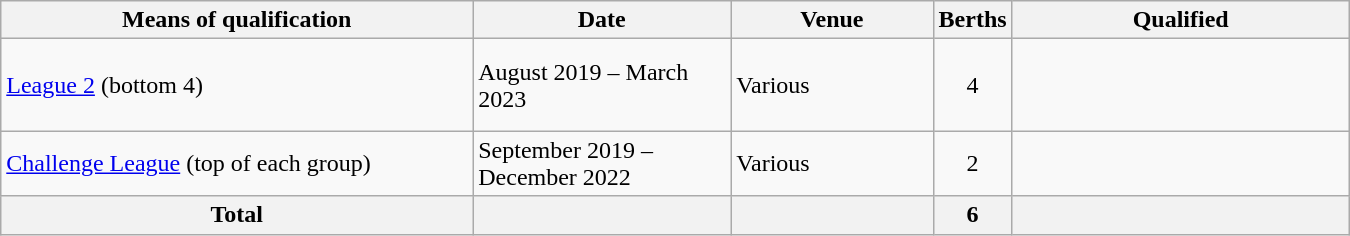<table class="wikitable" width="900">
<tr>
<th width="35%">Means of qualification</th>
<th>Date</th>
<th width="15%">Venue</th>
<th>Berths</th>
<th width="25%">Qualified</th>
</tr>
<tr>
<td><a href='#'>League 2</a> (bottom 4)</td>
<td>August 2019 – March 2023</td>
<td>Various</td>
<td align=center>4</td>
<td><br><br><br></td>
</tr>
<tr>
<td><a href='#'>Challenge League</a> (top of each group)</td>
<td>September 2019 – December 2022</td>
<td>Various</td>
<td align=center>2</td>
<td><br></td>
</tr>
<tr>
<th>Total</th>
<th></th>
<th></th>
<th>6</th>
<th></th>
</tr>
</table>
